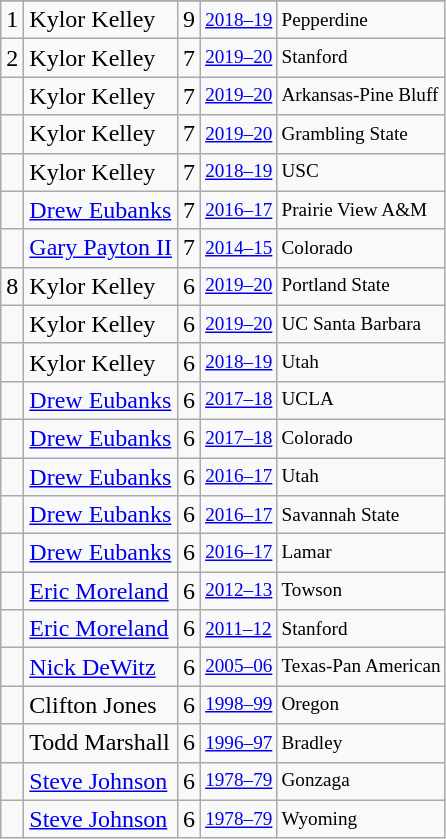<table class="wikitable">
<tr>
</tr>
<tr>
<td>1</td>
<td>Kylor Kelley</td>
<td>9</td>
<td style="font-size:80%;"><a href='#'>2018–19</a></td>
<td style="font-size:80%;">Pepperdine</td>
</tr>
<tr>
<td>2</td>
<td>Kylor Kelley</td>
<td>7</td>
<td style="font-size:80%;"><a href='#'>2019–20</a></td>
<td style="font-size:80%;">Stanford</td>
</tr>
<tr>
<td></td>
<td>Kylor Kelley</td>
<td>7</td>
<td style="font-size:80%;"><a href='#'>2019–20</a></td>
<td style="font-size:80%;">Arkansas-Pine Bluff</td>
</tr>
<tr>
<td></td>
<td>Kylor Kelley</td>
<td>7</td>
<td style="font-size:80%;"><a href='#'>2019–20</a></td>
<td style="font-size:80%;">Grambling State</td>
</tr>
<tr>
<td></td>
<td>Kylor Kelley</td>
<td>7</td>
<td style="font-size:80%;"><a href='#'>2018–19</a></td>
<td style="font-size:80%;">USC</td>
</tr>
<tr>
<td></td>
<td><a href='#'>Drew Eubanks</a></td>
<td>7</td>
<td style="font-size:80%;"><a href='#'>2016–17</a></td>
<td style="font-size:80%;">Prairie View A&M</td>
</tr>
<tr>
<td></td>
<td><a href='#'>Gary Payton II</a></td>
<td>7</td>
<td style="font-size:80%;"><a href='#'>2014–15</a></td>
<td style="font-size:80%;">Colorado</td>
</tr>
<tr>
<td>8</td>
<td>Kylor Kelley</td>
<td>6</td>
<td style="font-size:80%;"><a href='#'>2019–20</a></td>
<td style="font-size:80%;">Portland State</td>
</tr>
<tr>
<td></td>
<td>Kylor Kelley</td>
<td>6</td>
<td style="font-size:80%;"><a href='#'>2019–20</a></td>
<td style="font-size:80%;">UC Santa Barbara</td>
</tr>
<tr>
<td></td>
<td>Kylor Kelley</td>
<td>6</td>
<td style="font-size:80%;"><a href='#'>2018–19</a></td>
<td style="font-size:80%;">Utah</td>
</tr>
<tr>
<td></td>
<td><a href='#'>Drew Eubanks</a></td>
<td>6</td>
<td style="font-size:80%;"><a href='#'>2017–18</a></td>
<td style="font-size:80%;">UCLA</td>
</tr>
<tr>
<td></td>
<td><a href='#'>Drew Eubanks</a></td>
<td>6</td>
<td style="font-size:80%;"><a href='#'>2017–18</a></td>
<td style="font-size:80%;">Colorado</td>
</tr>
<tr>
<td></td>
<td><a href='#'>Drew Eubanks</a></td>
<td>6</td>
<td style="font-size:80%;"><a href='#'>2016–17</a></td>
<td style="font-size:80%;">Utah</td>
</tr>
<tr>
<td></td>
<td><a href='#'>Drew Eubanks</a></td>
<td>6</td>
<td style="font-size:80%;"><a href='#'>2016–17</a></td>
<td style="font-size:80%;">Savannah State</td>
</tr>
<tr>
<td></td>
<td><a href='#'>Drew Eubanks</a></td>
<td>6</td>
<td style="font-size:80%;"><a href='#'>2016–17</a></td>
<td style="font-size:80%;">Lamar</td>
</tr>
<tr>
<td></td>
<td><a href='#'>Eric Moreland</a></td>
<td>6</td>
<td style="font-size:80%;"><a href='#'>2012–13</a></td>
<td style="font-size:80%;">Towson</td>
</tr>
<tr>
<td></td>
<td><a href='#'>Eric Moreland</a></td>
<td>6</td>
<td style="font-size:80%;"><a href='#'>2011–12</a></td>
<td style="font-size:80%;">Stanford</td>
</tr>
<tr>
<td></td>
<td><a href='#'>Nick DeWitz</a></td>
<td>6</td>
<td style="font-size:80%;"><a href='#'>2005–06</a></td>
<td style="font-size:80%;">Texas-Pan American</td>
</tr>
<tr>
<td></td>
<td>Clifton Jones</td>
<td>6</td>
<td style="font-size:80%;"><a href='#'>1998–99</a></td>
<td style="font-size:80%;">Oregon</td>
</tr>
<tr>
<td></td>
<td>Todd Marshall</td>
<td>6</td>
<td style="font-size:80%;"><a href='#'>1996–97</a></td>
<td style="font-size:80%;">Bradley</td>
</tr>
<tr>
<td></td>
<td><a href='#'>Steve Johnson</a></td>
<td>6</td>
<td style="font-size:80%;"><a href='#'>1978–79</a></td>
<td style="font-size:80%;">Gonzaga</td>
</tr>
<tr>
<td></td>
<td><a href='#'>Steve Johnson</a></td>
<td>6</td>
<td style="font-size:80%;"><a href='#'>1978–79</a></td>
<td style="font-size:80%;">Wyoming</td>
</tr>
</table>
